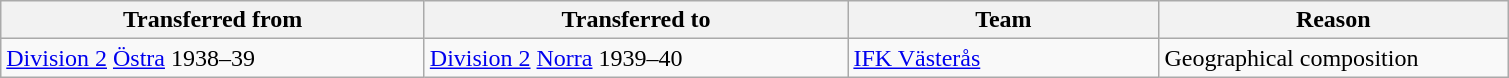<table class="wikitable" style="text-align: left;">
<tr>
<th style="width: 275px;">Transferred from</th>
<th style="width: 275px;">Transferred to</th>
<th style="width: 200px;">Team</th>
<th style="width: 225px;">Reason</th>
</tr>
<tr>
<td><a href='#'>Division 2</a> <a href='#'>Östra</a> 1938–39</td>
<td><a href='#'>Division 2</a> <a href='#'>Norra</a> 1939–40</td>
<td><a href='#'>IFK Västerås</a></td>
<td>Geographical composition</td>
</tr>
</table>
